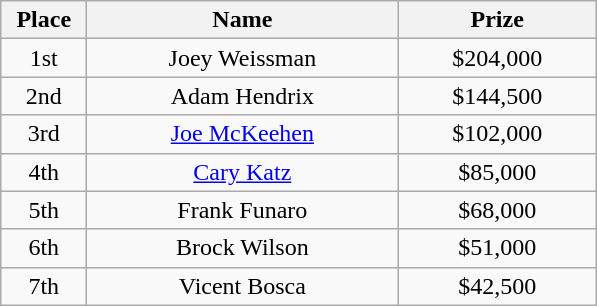<table class="wikitable">
<tr>
<th width="50">Place</th>
<th width="200">Name</th>
<th width="125">Prize</th>
</tr>
<tr>
<td align = "center">1st</td>
<td align = "center"> Joey Weissman</td>
<td align = "center">$204,000</td>
</tr>
<tr>
<td align = "center">2nd</td>
<td align = "center"> Adam Hendrix</td>
<td align = "center">$144,500</td>
</tr>
<tr>
<td align = "center">3rd</td>
<td align = "center"> <a href='#'>Joe McKeehen</a></td>
<td align = "center">$102,000</td>
</tr>
<tr>
<td align = "center">4th</td>
<td align = "center"> <a href='#'>Cary Katz</a></td>
<td align = "center">$85,000</td>
</tr>
<tr>
<td align = "center">5th</td>
<td align = "center"> Frank Funaro</td>
<td align = "center">$68,000</td>
</tr>
<tr>
<td align = "center">6th</td>
<td align = "center"> Brock Wilson</td>
<td align = "center">$51,000</td>
</tr>
<tr>
<td align = "center">7th</td>
<td align = "center"> Vicent Bosca</td>
<td align = "center">$42,500</td>
</tr>
</table>
